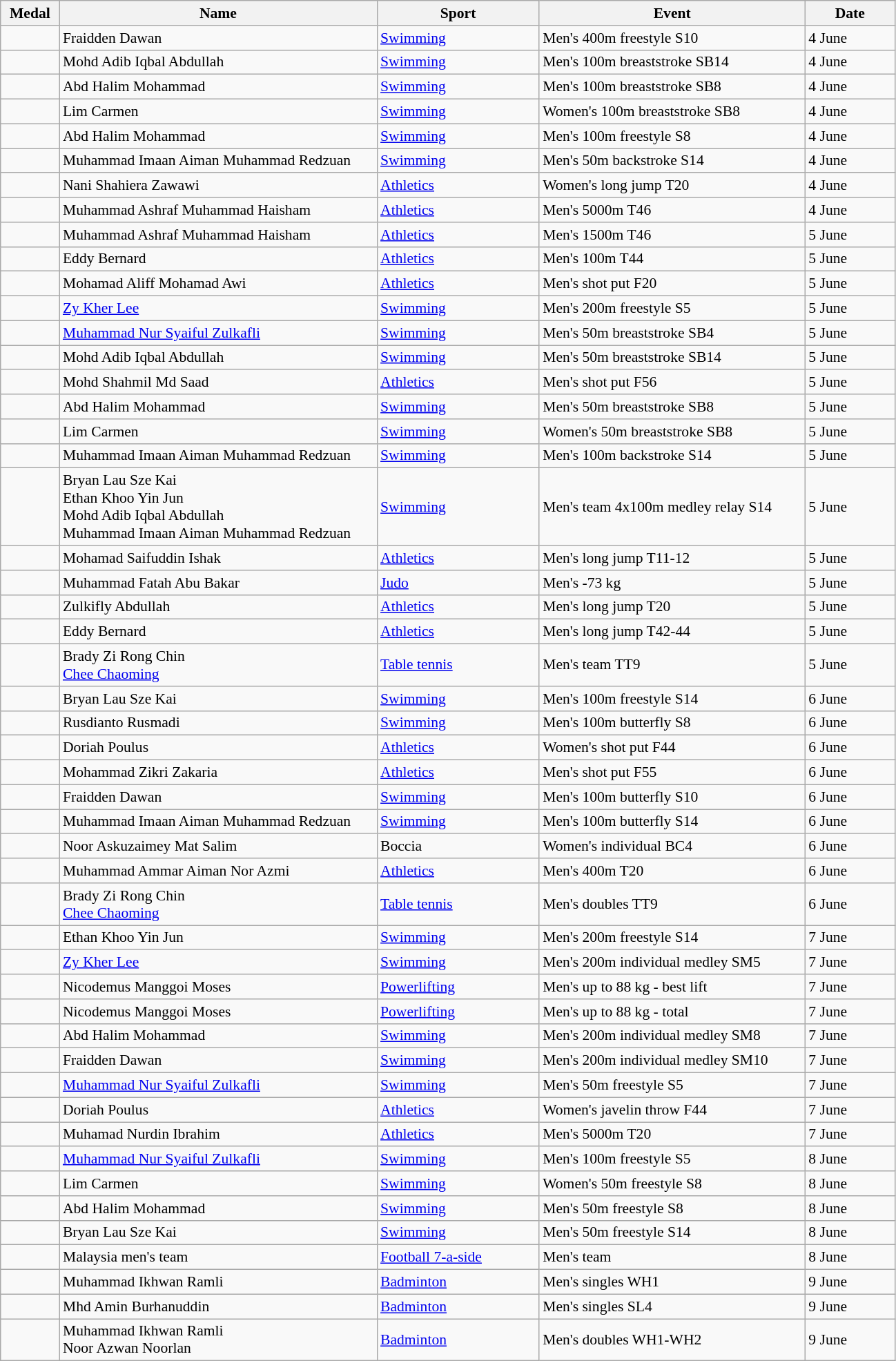<table class="wikitable sortable" style="font-size:90%">
<tr>
<th width="50">Medal</th>
<th width="300">Name</th>
<th width="150">Sport</th>
<th width="250">Event</th>
<th width="80">Date</th>
</tr>
<tr>
<td></td>
<td align=left>Fraidden Dawan</td>
<td><a href='#'>Swimming</a></td>
<td>Men's 400m freestyle S10</td>
<td>4 June</td>
</tr>
<tr>
<td></td>
<td align=left>Mohd Adib Iqbal Abdullah</td>
<td><a href='#'>Swimming</a></td>
<td>Men's 100m breaststroke SB14</td>
<td>4 June</td>
</tr>
<tr>
<td></td>
<td align=left>Abd Halim Mohammad</td>
<td><a href='#'>Swimming</a></td>
<td>Men's 100m breaststroke SB8</td>
<td>4 June</td>
</tr>
<tr>
<td></td>
<td align=left>Lim Carmen</td>
<td><a href='#'>Swimming</a></td>
<td>Women's 100m breaststroke SB8</td>
<td>4 June</td>
</tr>
<tr>
<td></td>
<td align=left>Abd Halim Mohammad</td>
<td><a href='#'>Swimming</a></td>
<td>Men's 100m freestyle S8</td>
<td>4 June</td>
</tr>
<tr>
<td></td>
<td align=left>Muhammad Imaan Aiman Muhammad Redzuan</td>
<td><a href='#'>Swimming</a></td>
<td>Men's 50m backstroke S14</td>
<td>4 June</td>
</tr>
<tr>
<td></td>
<td align=left>Nani Shahiera Zawawi</td>
<td><a href='#'>Athletics</a></td>
<td>Women's long jump T20</td>
<td>4 June</td>
</tr>
<tr>
<td></td>
<td align=left>Muhammad Ashraf Muhammad Haisham</td>
<td><a href='#'>Athletics</a></td>
<td>Men's 5000m T46</td>
<td>4 June</td>
</tr>
<tr>
<td></td>
<td align=left>Muhammad Ashraf Muhammad Haisham</td>
<td><a href='#'>Athletics</a></td>
<td>Men's 1500m T46</td>
<td>5 June</td>
</tr>
<tr>
<td></td>
<td align=left>Eddy Bernard</td>
<td><a href='#'>Athletics</a></td>
<td>Men's 100m T44</td>
<td>5 June</td>
</tr>
<tr>
<td></td>
<td align=left>Mohamad Aliff  Mohamad Awi</td>
<td><a href='#'>Athletics</a></td>
<td>Men's shot put F20</td>
<td>5 June</td>
</tr>
<tr>
<td></td>
<td align=left><a href='#'>Zy Kher Lee</a></td>
<td><a href='#'>Swimming</a></td>
<td>Men's 200m freestyle S5</td>
<td>5 June</td>
</tr>
<tr>
<td></td>
<td align=left><a href='#'>Muhammad Nur Syaiful Zulkafli</a></td>
<td><a href='#'>Swimming</a></td>
<td>Men's 50m breaststroke SB4</td>
<td>5 June</td>
</tr>
<tr>
<td></td>
<td align=left>Mohd Adib Iqbal Abdullah</td>
<td><a href='#'>Swimming</a></td>
<td>Men's 50m breaststroke SB14</td>
<td>5 June</td>
</tr>
<tr>
<td></td>
<td align=left>Mohd Shahmil Md Saad</td>
<td><a href='#'>Athletics</a></td>
<td>Men's shot put F56</td>
<td>5 June</td>
</tr>
<tr>
<td></td>
<td align=left>Abd Halim Mohammad</td>
<td><a href='#'>Swimming</a></td>
<td>Men's 50m breaststroke SB8</td>
<td>5 June</td>
</tr>
<tr>
<td></td>
<td align=left>Lim Carmen</td>
<td><a href='#'>Swimming</a></td>
<td>Women's 50m breaststroke SB8</td>
<td>5 June</td>
</tr>
<tr>
<td></td>
<td align=left>Muhammad Imaan Aiman Muhammad Redzuan</td>
<td><a href='#'>Swimming</a></td>
<td>Men's 100m backstroke S14</td>
<td>5 June</td>
</tr>
<tr>
<td></td>
<td align=left>Bryan Lau Sze Kai<br>Ethan Khoo Yin Jun<br>Mohd Adib Iqbal Abdullah<br>Muhammad Imaan Aiman Muhammad Redzuan</td>
<td><a href='#'>Swimming</a></td>
<td>Men's team 4x100m medley relay S14</td>
<td>5 June</td>
</tr>
<tr>
<td></td>
<td align=left>Mohamad Saifuddin Ishak</td>
<td><a href='#'>Athletics</a></td>
<td>Men's long jump T11-12</td>
<td>5 June</td>
</tr>
<tr>
<td></td>
<td align=left>Muhammad Fatah Abu Bakar</td>
<td><a href='#'>Judo</a></td>
<td>Men's -73 kg</td>
<td>5 June</td>
</tr>
<tr>
<td></td>
<td align=left>Zulkifly Abdullah</td>
<td><a href='#'>Athletics</a></td>
<td>Men's long jump T20</td>
<td>5 June</td>
</tr>
<tr>
<td></td>
<td align=left>Eddy Bernard</td>
<td><a href='#'>Athletics</a></td>
<td>Men's long jump T42-44</td>
<td>5 June</td>
</tr>
<tr>
<td></td>
<td align=left>Brady Zi Rong Chin<br><a href='#'>Chee Chaoming</a></td>
<td><a href='#'>Table tennis</a></td>
<td>Men's team TT9</td>
<td>5 June</td>
</tr>
<tr>
<td></td>
<td align=left>Bryan Lau Sze Kai</td>
<td><a href='#'>Swimming</a></td>
<td>Men's 100m freestyle S14</td>
<td>6 June</td>
</tr>
<tr>
<td></td>
<td align=left>Rusdianto Rusmadi</td>
<td><a href='#'>Swimming</a></td>
<td>Men's 100m butterfly S8</td>
<td>6 June</td>
</tr>
<tr>
<td></td>
<td align=left>Doriah Poulus</td>
<td><a href='#'>Athletics</a></td>
<td>Women's shot put F44</td>
<td>6 June</td>
</tr>
<tr>
<td></td>
<td align=left>Mohammad Zikri Zakaria</td>
<td><a href='#'>Athletics</a></td>
<td>Men's shot put F55</td>
<td>6 June</td>
</tr>
<tr>
<td></td>
<td align=left>Fraidden Dawan</td>
<td><a href='#'>Swimming</a></td>
<td>Men's 100m butterfly S10</td>
<td>6 June</td>
</tr>
<tr>
<td></td>
<td align=left>Muhammad Imaan Aiman Muhammad Redzuan</td>
<td><a href='#'>Swimming</a></td>
<td>Men's 100m butterfly S14</td>
<td>6 June</td>
</tr>
<tr>
<td></td>
<td align=left>Noor Askuzaimey Mat Salim</td>
<td>Boccia</td>
<td>Women's individual BC4</td>
<td>6 June</td>
</tr>
<tr>
<td></td>
<td align=left>Muhammad  Ammar Aiman Nor Azmi</td>
<td><a href='#'>Athletics</a></td>
<td>Men's 400m T20</td>
<td>6 June</td>
</tr>
<tr>
<td></td>
<td align=left>Brady Zi Rong Chin<br><a href='#'>Chee Chaoming</a></td>
<td><a href='#'>Table tennis</a></td>
<td>Men's doubles TT9</td>
<td>6 June</td>
</tr>
<tr>
<td></td>
<td align=left>Ethan Khoo Yin Jun</td>
<td><a href='#'>Swimming</a></td>
<td>Men's 200m freestyle S14</td>
<td>7 June</td>
</tr>
<tr>
<td></td>
<td align=left><a href='#'>Zy Kher Lee</a></td>
<td><a href='#'>Swimming</a></td>
<td>Men's 200m individual medley SM5</td>
<td>7 June</td>
</tr>
<tr>
<td></td>
<td align=left>Nicodemus Manggoi Moses</td>
<td><a href='#'>Powerlifting</a></td>
<td>Men's up to 88 kg - best lift</td>
<td>7 June</td>
</tr>
<tr>
<td></td>
<td align=left>Nicodemus Manggoi Moses</td>
<td><a href='#'>Powerlifting</a></td>
<td>Men's up to 88 kg - total</td>
<td>7 June</td>
</tr>
<tr>
<td></td>
<td align=left>Abd Halim Mohammad</td>
<td><a href='#'>Swimming</a></td>
<td>Men's 200m individual medley SM8</td>
<td>7 June</td>
</tr>
<tr>
<td></td>
<td align=left>Fraidden Dawan</td>
<td><a href='#'>Swimming</a></td>
<td>Men's 200m individual medley SM10</td>
<td>7 June</td>
</tr>
<tr>
<td></td>
<td align=left><a href='#'>Muhammad Nur Syaiful Zulkafli</a></td>
<td><a href='#'>Swimming</a></td>
<td>Men's 50m freestyle S5</td>
<td>7 June</td>
</tr>
<tr>
<td></td>
<td align=left>Doriah Poulus</td>
<td><a href='#'>Athletics</a></td>
<td>Women's javelin throw F44</td>
<td>7 June</td>
</tr>
<tr>
<td></td>
<td align=left>Muhamad Nurdin Ibrahim</td>
<td><a href='#'>Athletics</a></td>
<td>Men's 5000m T20</td>
<td>7 June</td>
</tr>
<tr>
<td></td>
<td align=left><a href='#'>Muhammad Nur Syaiful Zulkafli</a></td>
<td><a href='#'>Swimming</a></td>
<td>Men's 100m freestyle S5</td>
<td>8 June</td>
</tr>
<tr>
<td></td>
<td align=left>Lim Carmen</td>
<td><a href='#'>Swimming</a></td>
<td>Women's 50m freestyle S8</td>
<td>8 June</td>
</tr>
<tr>
<td></td>
<td align=left>Abd Halim Mohammad</td>
<td><a href='#'>Swimming</a></td>
<td>Men's 50m freestyle S8</td>
<td>8 June</td>
</tr>
<tr>
<td></td>
<td align=left>Bryan Lau Sze Kai</td>
<td><a href='#'>Swimming</a></td>
<td>Men's 50m freestyle S14</td>
<td>8 June</td>
</tr>
<tr>
<td></td>
<td align=left>Malaysia men's team</td>
<td><a href='#'>Football 7-a-side</a></td>
<td>Men's team</td>
<td>8 June</td>
</tr>
<tr>
<td></td>
<td align=left>Muhammad Ikhwan Ramli</td>
<td><a href='#'>Badminton</a></td>
<td>Men's singles WH1</td>
<td>9 June</td>
</tr>
<tr>
<td></td>
<td align=left>Mhd Amin Burhanuddin</td>
<td><a href='#'>Badminton</a></td>
<td>Men's singles SL4</td>
<td>9 June</td>
</tr>
<tr>
<td></td>
<td align=left>Muhammad Ikhwan Ramli<br>Noor Azwan Noorlan</td>
<td><a href='#'>Badminton</a></td>
<td>Men's doubles WH1-WH2</td>
<td>9 June</td>
</tr>
</table>
